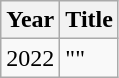<table class="wikitable">
<tr>
<th>Year</th>
<th>Title</th>
</tr>
<tr>
<td>2022</td>
<td>""</td>
</tr>
</table>
